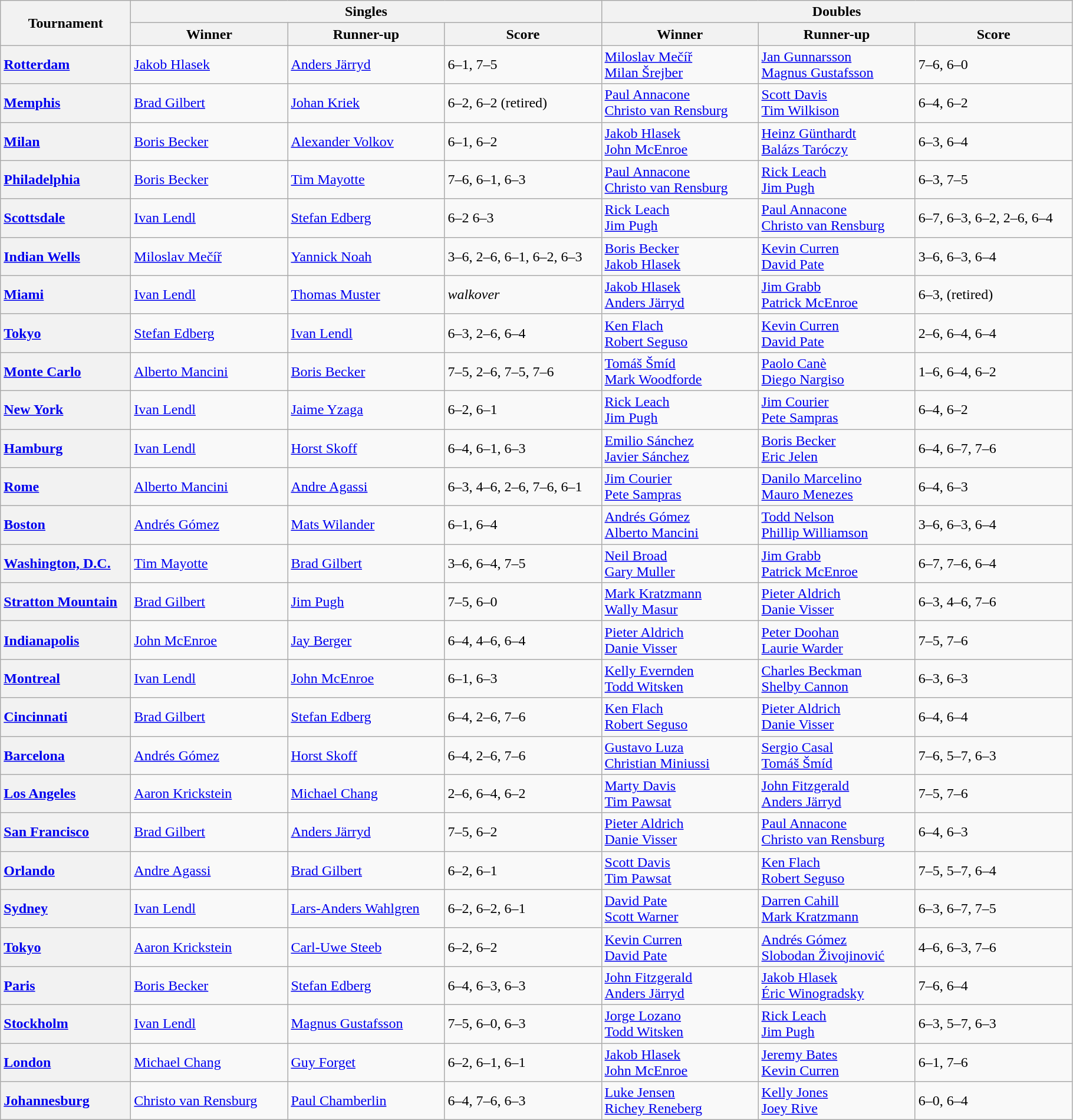<table class=wikitable>
<tr>
<th style="width:140px;" rowspan="2">Tournament</th>
<th style="width:170px;" colspan="3">Singles</th>
<th style="width:170px;" colspan="3">Doubles</th>
</tr>
<tr>
<th style="width:170px">Winner</th>
<th style="width:170px">Runner-up</th>
<th style="width:170px">Score</th>
<th style="width:170px">Winner</th>
<th style="width:170px">Runner-up</th>
<th style="width:170px">Score</th>
</tr>
<tr>
<th scope="row" style="text-align: left;"><a href='#'>Rotterdam</a></th>
<td> <a href='#'>Jakob Hlasek</a></td>
<td> <a href='#'>Anders Järryd</a></td>
<td>6–1, 7–5</td>
<td> <a href='#'>Miloslav Mečíř</a> <br>  <a href='#'>Milan Šrejber</a></td>
<td> <a href='#'>Jan Gunnarsson</a> <br>  <a href='#'>Magnus Gustafsson</a></td>
<td>7–6, 6–0</td>
</tr>
<tr>
<th scope="row" style="text-align: left;"><a href='#'>Memphis</a></th>
<td> <a href='#'>Brad Gilbert</a></td>
<td> <a href='#'>Johan Kriek</a></td>
<td>6–2, 6–2 (retired)</td>
<td> <a href='#'>Paul Annacone</a> <br>  <a href='#'>Christo van Rensburg</a></td>
<td> <a href='#'>Scott Davis</a> <br>  <a href='#'>Tim Wilkison</a></td>
<td>6–4, 6–2</td>
</tr>
<tr>
<th scope="row" style="text-align: left;"><a href='#'>Milan</a></th>
<td> <a href='#'>Boris Becker</a></td>
<td> <a href='#'>Alexander Volkov</a></td>
<td>6–1, 6–2</td>
<td> <a href='#'>Jakob Hlasek</a> <br>  <a href='#'>John McEnroe</a></td>
<td> <a href='#'>Heinz Günthardt</a> <br>  <a href='#'>Balázs Taróczy</a></td>
<td>6–3, 6–4</td>
</tr>
<tr>
<th scope="row" style="text-align: left;"><a href='#'>Philadelphia</a></th>
<td> <a href='#'>Boris Becker</a></td>
<td> <a href='#'>Tim Mayotte</a></td>
<td>7–6, 6–1, 6–3</td>
<td> <a href='#'>Paul Annacone</a> <br>  <a href='#'>Christo van Rensburg</a></td>
<td> <a href='#'>Rick Leach</a> <br>  <a href='#'>Jim Pugh</a></td>
<td>6–3, 7–5</td>
</tr>
<tr>
<th scope="row" style="text-align: left;"><a href='#'>Scottsdale</a></th>
<td> <a href='#'>Ivan Lendl</a></td>
<td> <a href='#'>Stefan Edberg</a></td>
<td>6–2 6–3</td>
<td> <a href='#'>Rick Leach</a> <br>  <a href='#'>Jim Pugh</a></td>
<td> <a href='#'>Paul Annacone</a> <br>  <a href='#'>Christo van Rensburg</a></td>
<td>6–7, 6–3, 6–2, 2–6, 6–4</td>
</tr>
<tr>
<th scope="row" style="text-align: left;"><a href='#'>Indian Wells</a></th>
<td> <a href='#'>Miloslav Mečíř</a></td>
<td> <a href='#'>Yannick Noah</a></td>
<td>3–6, 2–6, 6–1, 6–2, 6–3</td>
<td> <a href='#'>Boris Becker</a> <br>  <a href='#'>Jakob Hlasek</a></td>
<td> <a href='#'>Kevin Curren</a> <br>  <a href='#'>David Pate</a></td>
<td>3–6, 6–3, 6–4</td>
</tr>
<tr>
<th scope="row" style="text-align: left;"><a href='#'>Miami</a></th>
<td> <a href='#'>Ivan Lendl</a></td>
<td> <a href='#'>Thomas Muster</a></td>
<td><em>walkover</em></td>
<td> <a href='#'>Jakob Hlasek</a><br>  <a href='#'>Anders Järryd</a></td>
<td> <a href='#'>Jim Grabb</a><br>  <a href='#'>Patrick McEnroe</a></td>
<td>6–3, (retired)</td>
</tr>
<tr>
<th scope="row" style="text-align: left;"><a href='#'>Tokyo</a></th>
<td> <a href='#'>Stefan Edberg</a></td>
<td> <a href='#'>Ivan Lendl</a></td>
<td>6–3, 2–6, 6–4</td>
<td> <a href='#'>Ken Flach</a><br>  <a href='#'>Robert Seguso</a></td>
<td> <a href='#'>Kevin Curren</a><br>  <a href='#'>David Pate</a></td>
<td>2–6, 6–4, 6–4</td>
</tr>
<tr>
<th scope="row" style="text-align: left;"><a href='#'>Monte Carlo</a></th>
<td> <a href='#'>Alberto Mancini</a></td>
<td> <a href='#'>Boris Becker</a></td>
<td>7–5, 2–6, 7–5, 7–6</td>
<td> <a href='#'>Tomáš Šmíd</a><br>  <a href='#'>Mark Woodforde</a></td>
<td> <a href='#'>Paolo Canè</a><br>  <a href='#'>Diego Nargiso</a></td>
<td>1–6, 6–4, 6–2</td>
</tr>
<tr>
<th scope="row" style="text-align: left;"><a href='#'>New York</a></th>
<td> <a href='#'>Ivan Lendl</a></td>
<td> <a href='#'>Jaime Yzaga</a></td>
<td>6–2, 6–1</td>
<td> <a href='#'>Rick Leach</a><br>  <a href='#'>Jim Pugh</a></td>
<td> <a href='#'>Jim Courier</a><br>  <a href='#'>Pete Sampras</a></td>
<td>6–4, 6–2</td>
</tr>
<tr>
<th scope="row" style="text-align: left;"><a href='#'>Hamburg</a></th>
<td> <a href='#'>Ivan Lendl</a></td>
<td> <a href='#'>Horst Skoff</a></td>
<td>6–4, 6–1, 6–3</td>
<td> <a href='#'>Emilio Sánchez</a> <br>  <a href='#'>Javier Sánchez</a></td>
<td> <a href='#'>Boris Becker</a> <br>  <a href='#'>Eric Jelen</a></td>
<td>6–4, 6–7, 7–6</td>
</tr>
<tr>
<th scope="row" style="text-align: left;"><a href='#'>Rome</a></th>
<td> <a href='#'>Alberto Mancini</a></td>
<td> <a href='#'>Andre Agassi</a></td>
<td>6–3, 4–6, 2–6, 7–6, 6–1</td>
<td> <a href='#'>Jim Courier</a><br>  <a href='#'>Pete Sampras</a></td>
<td> <a href='#'>Danilo Marcelino</a><br>  <a href='#'>Mauro Menezes</a></td>
<td>6–4, 6–3</td>
</tr>
<tr>
<th scope="row" style="text-align: left;"><a href='#'>Boston</a></th>
<td> <a href='#'>Andrés Gómez</a></td>
<td> <a href='#'>Mats Wilander</a></td>
<td>6–1, 6–4</td>
<td> <a href='#'>Andrés Gómez</a><br>  <a href='#'>Alberto Mancini</a></td>
<td> <a href='#'>Todd Nelson</a><br>  <a href='#'>Phillip Williamson</a></td>
<td>3–6, 6–3, 6–4</td>
</tr>
<tr>
<th scope="row" style="text-align: left;"><a href='#'>Washington, D.C.</a></th>
<td> <a href='#'>Tim Mayotte</a></td>
<td> <a href='#'>Brad Gilbert</a></td>
<td>3–6, 6–4, 7–5</td>
<td> <a href='#'>Neil Broad</a><br>  <a href='#'>Gary Muller</a></td>
<td> <a href='#'>Jim Grabb</a><br>  <a href='#'>Patrick McEnroe</a></td>
<td>6–7, 7–6, 6–4</td>
</tr>
<tr>
<th scope="row" style="text-align: left;"><a href='#'>Stratton Mountain</a></th>
<td> <a href='#'>Brad Gilbert</a></td>
<td> <a href='#'>Jim Pugh</a></td>
<td>7–5, 6–0</td>
<td> <a href='#'>Mark Kratzmann</a> <br>  <a href='#'>Wally Masur</a></td>
<td> <a href='#'>Pieter Aldrich</a> <br>  <a href='#'>Danie Visser</a></td>
<td>6–3, 4–6, 7–6</td>
</tr>
<tr>
<th scope="row" style="text-align: left;"><a href='#'>Indianapolis</a></th>
<td> <a href='#'>John McEnroe</a></td>
<td> <a href='#'>Jay Berger</a></td>
<td>6–4, 4–6, 6–4</td>
<td> <a href='#'>Pieter Aldrich</a><br>  <a href='#'>Danie Visser</a></td>
<td> <a href='#'>Peter Doohan</a><br>  <a href='#'>Laurie Warder</a></td>
<td>7–5, 7–6</td>
</tr>
<tr>
<th scope="row" style="text-align: left;"><a href='#'>Montreal</a></th>
<td> <a href='#'>Ivan Lendl</a></td>
<td> <a href='#'>John McEnroe</a></td>
<td>6–1, 6–3</td>
<td> <a href='#'>Kelly Evernden</a><br>  <a href='#'>Todd Witsken</a></td>
<td> <a href='#'>Charles Beckman</a><br>  <a href='#'>Shelby Cannon</a></td>
<td>6–3, 6–3</td>
</tr>
<tr>
<th scope="row" style="text-align: left;"><a href='#'>Cincinnati</a></th>
<td> <a href='#'>Brad Gilbert</a></td>
<td> <a href='#'>Stefan Edberg</a></td>
<td>6–4, 2–6, 7–6</td>
<td> <a href='#'>Ken Flach</a><br>  <a href='#'>Robert Seguso</a></td>
<td> <a href='#'>Pieter Aldrich</a><br>  <a href='#'>Danie Visser</a></td>
<td>6–4, 6–4</td>
</tr>
<tr>
<th scope="row" style="text-align: left;"><a href='#'>Barcelona</a></th>
<td> <a href='#'>Andrés Gómez</a></td>
<td> <a href='#'>Horst Skoff</a></td>
<td>6–4, 2–6, 7–6</td>
<td> <a href='#'>Gustavo Luza</a> <br>  <a href='#'>Christian Miniussi</a></td>
<td> <a href='#'>Sergio Casal</a> <br>  <a href='#'>Tomáš Šmíd</a></td>
<td>7–6, 5–7, 6–3</td>
</tr>
<tr>
<th scope="row" style="text-align: left;"><a href='#'>Los Angeles</a></th>
<td> <a href='#'>Aaron Krickstein</a></td>
<td> <a href='#'>Michael Chang</a></td>
<td>2–6, 6–4, 6–2</td>
<td> <a href='#'>Marty Davis</a> <br>  <a href='#'>Tim Pawsat</a></td>
<td> <a href='#'>John Fitzgerald</a> <br>  <a href='#'>Anders Järryd</a></td>
<td>7–5, 7–6</td>
</tr>
<tr>
<th scope="row" style="text-align: left;"><a href='#'>San Francisco</a></th>
<td> <a href='#'>Brad Gilbert</a></td>
<td> <a href='#'>Anders Järryd</a></td>
<td>7–5, 6–2</td>
<td> <a href='#'>Pieter Aldrich</a><br>  <a href='#'>Danie Visser</a></td>
<td> <a href='#'>Paul Annacone</a> <br>  <a href='#'>Christo van Rensburg</a></td>
<td>6–4, 6–3</td>
</tr>
<tr>
<th scope="row" style="text-align: left;"><a href='#'>Orlando</a></th>
<td> <a href='#'>Andre Agassi</a></td>
<td> <a href='#'>Brad Gilbert</a></td>
<td>6–2, 6–1</td>
<td> <a href='#'>Scott Davis</a><br>  <a href='#'>Tim Pawsat</a></td>
<td> <a href='#'>Ken Flach</a> <br>  <a href='#'>Robert Seguso</a></td>
<td>7–5, 5–7, 6–4</td>
</tr>
<tr>
<th scope="row" style="text-align: left;"><a href='#'>Sydney</a></th>
<td> <a href='#'>Ivan Lendl</a></td>
<td> <a href='#'>Lars-Anders Wahlgren</a></td>
<td>6–2, 6–2, 6–1</td>
<td> <a href='#'>David Pate</a><br>  <a href='#'>Scott Warner</a></td>
<td> <a href='#'>Darren Cahill</a> <br>  <a href='#'>Mark Kratzmann</a></td>
<td>6–3, 6–7, 7–5</td>
</tr>
<tr>
<th scope="row" style="text-align: left;"><a href='#'>Tokyo</a></th>
<td> <a href='#'>Aaron Krickstein</a></td>
<td> <a href='#'>Carl-Uwe Steeb</a></td>
<td>6–2, 6–2</td>
<td> <a href='#'>Kevin Curren</a><br>  <a href='#'>David Pate</a></td>
<td> <a href='#'>Andrés Gómez</a> <br>  <a href='#'>Slobodan Živojinović</a></td>
<td>4–6, 6–3, 7–6</td>
</tr>
<tr>
<th scope="row" style="text-align: left;"><a href='#'>Paris</a></th>
<td> <a href='#'>Boris Becker</a></td>
<td> <a href='#'>Stefan Edberg</a></td>
<td>6–4, 6–3, 6–3</td>
<td> <a href='#'>John Fitzgerald</a> <br>  <a href='#'>Anders Järryd</a></td>
<td> <a href='#'>Jakob Hlasek</a> <br>  <a href='#'>Éric Winogradsky</a></td>
<td>7–6, 6–4</td>
</tr>
<tr>
<th scope="row" style="text-align: left;"><a href='#'>Stockholm</a></th>
<td> <a href='#'>Ivan Lendl</a></td>
<td> <a href='#'>Magnus Gustafsson</a></td>
<td>7–5, 6–0, 6–3</td>
<td> <a href='#'>Jorge Lozano</a><br>  <a href='#'>Todd Witsken</a></td>
<td> <a href='#'>Rick Leach</a><br>  <a href='#'>Jim Pugh</a></td>
<td>6–3, 5–7, 6–3</td>
</tr>
<tr>
<th scope="row" style="text-align: left;"><a href='#'>London</a></th>
<td> <a href='#'>Michael Chang</a></td>
<td> <a href='#'>Guy Forget</a></td>
<td>6–2, 6–1, 6–1</td>
<td> <a href='#'>Jakob Hlasek</a> <br>  <a href='#'>John McEnroe</a></td>
<td> <a href='#'>Jeremy Bates</a> <br>  <a href='#'>Kevin Curren</a></td>
<td>6–1, 7–6</td>
</tr>
<tr>
<th scope="row" style="text-align: left;"><a href='#'>Johannesburg</a></th>
<td> <a href='#'>Christo van Rensburg</a></td>
<td> <a href='#'>Paul Chamberlin</a></td>
<td>6–4, 7–6, 6–3</td>
<td> <a href='#'>Luke Jensen</a> <br>  <a href='#'>Richey Reneberg</a></td>
<td> <a href='#'>Kelly Jones</a> <br>  <a href='#'>Joey Rive</a></td>
<td>6–0, 6–4</td>
</tr>
</table>
